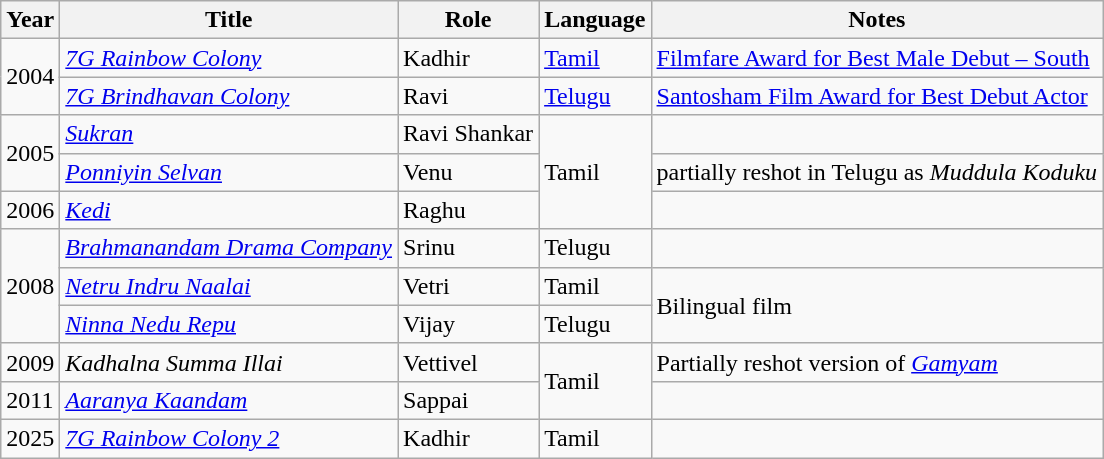<table class="wikitable">
<tr>
<th>Year</th>
<th>Title</th>
<th>Role</th>
<th>Language</th>
<th>Notes</th>
</tr>
<tr>
<td rowspan="2">2004</td>
<td><em><a href='#'>7G Rainbow Colony</a></em></td>
<td>Kadhir</td>
<td><a href='#'>Tamil</a></td>
<td><a href='#'>Filmfare Award for Best Male Debut – South</a></td>
</tr>
<tr>
<td><em><a href='#'>7G Brindhavan Colony</a></em></td>
<td>Ravi</td>
<td><a href='#'>Telugu</a></td>
<td><a href='#'>Santosham Film Award for Best Debut Actor</a></td>
</tr>
<tr>
<td rowspan="2">2005</td>
<td><em><a href='#'>Sukran</a></em></td>
<td>Ravi Shankar</td>
<td rowspan="3">Tamil</td>
<td></td>
</tr>
<tr>
<td><em><a href='#'>Ponniyin Selvan</a></em></td>
<td>Venu</td>
<td>partially reshot in Telugu as <em>Muddula Koduku</em></td>
</tr>
<tr>
<td>2006</td>
<td><em><a href='#'>Kedi</a></em></td>
<td>Raghu</td>
<td></td>
</tr>
<tr>
<td rowspan="3">2008</td>
<td><em><a href='#'>Brahmanandam Drama Company</a></em></td>
<td>Srinu</td>
<td>Telugu</td>
<td></td>
</tr>
<tr>
<td><em><a href='#'>Netru Indru Naalai</a></em></td>
<td>Vetri</td>
<td>Tamil</td>
<td rowspan="2">Bilingual film</td>
</tr>
<tr>
<td><em><a href='#'>Ninna Nedu Repu</a></em></td>
<td>Vijay</td>
<td>Telugu</td>
</tr>
<tr>
<td>2009</td>
<td><em>Kadhalna Summa Illai</em></td>
<td>Vettivel</td>
<td rowspan="2">Tamil</td>
<td>Partially reshot version of <em><a href='#'>Gamyam</a></em></td>
</tr>
<tr>
<td>2011</td>
<td><em><a href='#'>Aaranya Kaandam</a></em></td>
<td>Sappai</td>
<td></td>
</tr>
<tr>
<td>2025</td>
<td><em><a href='#'>7G Rainbow Colony 2</a></em></td>
<td>Kadhir</td>
<td>Tamil</td>
<td></td>
</tr>
</table>
